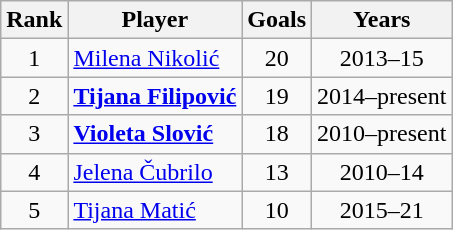<table class="wikitable" style="text-align:center">
<tr>
<th>Rank</th>
<th>Player</th>
<th>Goals</th>
<th>Years</th>
</tr>
<tr>
<td>1</td>
<td align=left> <a href='#'>Milena Nikolić</a></td>
<td>20</td>
<td align=center>2013–15</td>
</tr>
<tr>
<td>2</td>
<td align=left> <strong><a href='#'>Tijana Filipović</a></strong></td>
<td>19</td>
<td align=center>2014–present</td>
</tr>
<tr>
<td>3</td>
<td align=left> <strong><a href='#'>Violeta Slović</a></strong></td>
<td>18</td>
<td align=center>2010–present</td>
</tr>
<tr>
<td>4</td>
<td align=left> <a href='#'>Jelena Čubrilo</a></td>
<td>13</td>
<td align=center>2010–14</td>
</tr>
<tr>
<td>5</td>
<td align=left> <a href='#'>Tijana Matić</a></td>
<td>10</td>
<td align=center>2015–21<br></td>
</tr>
</table>
